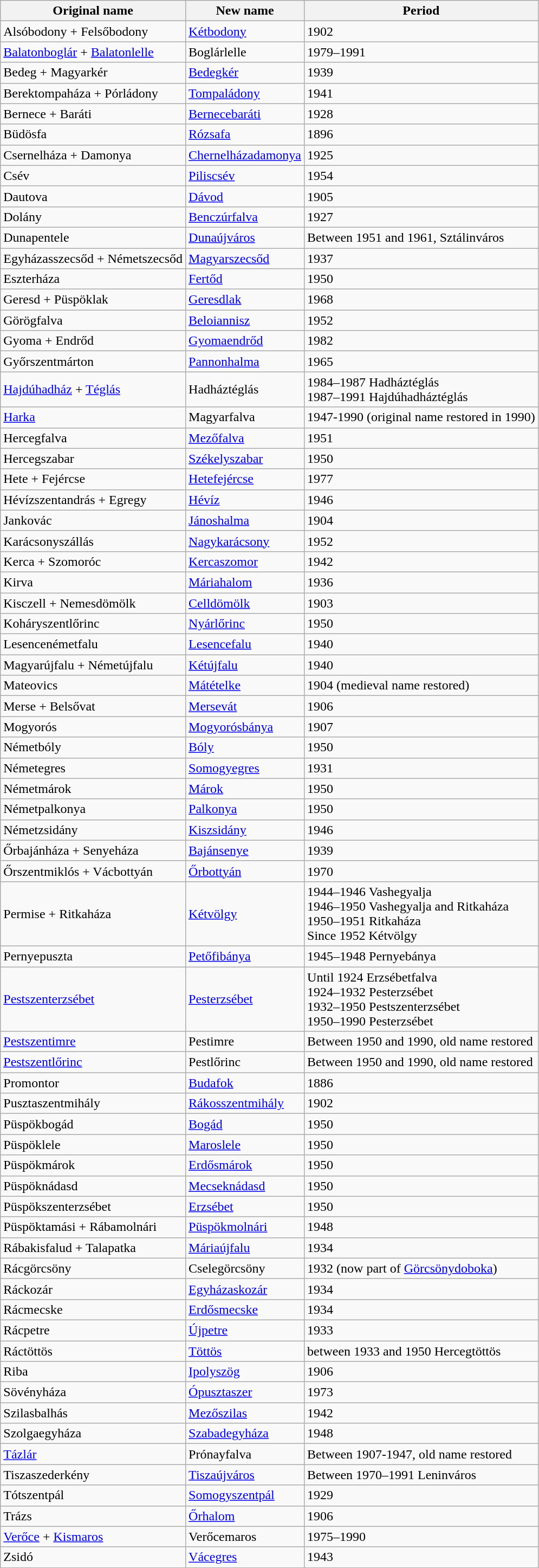<table class="wikitable">
<tr>
<th>Original name</th>
<th>New name</th>
<th>Period</th>
</tr>
<tr>
<td>Alsóbodony + Felsőbodony</td>
<td><a href='#'>Kétbodony</a></td>
<td>1902</td>
</tr>
<tr>
<td><a href='#'>Balatonboglár</a> + <a href='#'>Balatonlelle</a></td>
<td>Boglárlelle</td>
<td>1979–1991</td>
</tr>
<tr>
<td>Bedeg + Magyarkér</td>
<td><a href='#'>Bedegkér</a></td>
<td>1939</td>
</tr>
<tr>
<td>Berektompaháza + Pórládony</td>
<td><a href='#'>Tompaládony</a></td>
<td>1941</td>
</tr>
<tr>
<td>Bernece + Baráti</td>
<td><a href='#'>Bernecebaráti</a></td>
<td>1928</td>
</tr>
<tr>
<td>Büdösfa</td>
<td><a href='#'>Rózsafa</a></td>
<td>1896</td>
</tr>
<tr>
<td>Csernelháza + Damonya</td>
<td><a href='#'>Chernelházadamonya</a></td>
<td>1925</td>
</tr>
<tr>
<td>Csév</td>
<td><a href='#'>Piliscsév</a></td>
<td>1954</td>
</tr>
<tr>
<td>Dautova</td>
<td><a href='#'>Dávod</a></td>
<td>1905</td>
</tr>
<tr>
<td>Dolány</td>
<td><a href='#'>Benczúrfalva</a></td>
<td>1927</td>
</tr>
<tr>
<td>Dunapentele</td>
<td><a href='#'>Dunaújváros</a></td>
<td>Between 1951 and 1961, Sztálinváros</td>
</tr>
<tr>
<td>Egyházasszecsőd + Németszecsőd</td>
<td><a href='#'>Magyarszecsőd</a></td>
<td>1937</td>
</tr>
<tr>
<td>Eszterháza</td>
<td><a href='#'>Fertőd</a></td>
<td>1950</td>
</tr>
<tr>
<td>Geresd + Püspöklak</td>
<td><a href='#'>Geresdlak</a></td>
<td>1968</td>
</tr>
<tr>
<td>Görögfalva</td>
<td><a href='#'>Beloiannisz</a></td>
<td>1952</td>
</tr>
<tr>
<td>Gyoma + Endrőd</td>
<td><a href='#'>Gyomaendrőd</a></td>
<td>1982</td>
</tr>
<tr>
<td>Győrszentmárton</td>
<td><a href='#'>Pannonhalma</a></td>
<td>1965</td>
</tr>
<tr>
<td><a href='#'>Hajdúhadház</a> + <a href='#'>Téglás</a></td>
<td>Hadháztéglás</td>
<td>1984–1987 Hadháztéglás<br>1987–1991 Hajdúhadháztéglás</td>
</tr>
<tr>
<td><a href='#'>Harka</a></td>
<td>Magyarfalva</td>
<td>1947-1990 (original name restored in 1990)</td>
</tr>
<tr>
<td>Hercegfalva</td>
<td><a href='#'>Mezőfalva</a></td>
<td>1951</td>
</tr>
<tr>
<td>Hercegszabar</td>
<td><a href='#'>Székelyszabar</a></td>
<td>1950</td>
</tr>
<tr>
<td>Hete + Fejércse</td>
<td><a href='#'>Hetefejércse</a></td>
<td>1977</td>
</tr>
<tr>
<td>Hévízszentandrás + Egregy</td>
<td><a href='#'>Hévíz</a></td>
<td>1946</td>
</tr>
<tr>
<td>Jankovác</td>
<td><a href='#'>Jánoshalma</a></td>
<td>1904</td>
</tr>
<tr>
<td>Karácsonyszállás</td>
<td><a href='#'>Nagykarácsony</a></td>
<td>1952</td>
</tr>
<tr>
<td>Kerca + Szomoróc</td>
<td><a href='#'>Kercaszomor</a></td>
<td>1942</td>
</tr>
<tr>
<td>Kirva</td>
<td><a href='#'>Máriahalom</a></td>
<td>1936</td>
</tr>
<tr>
<td>Kisczell + Nemesdömölk</td>
<td><a href='#'>Celldömölk</a></td>
<td>1903</td>
</tr>
<tr>
<td>Koháryszentlőrinc</td>
<td><a href='#'>Nyárlőrinc</a></td>
<td>1950</td>
</tr>
<tr>
<td>Lesencenémetfalu</td>
<td><a href='#'>Lesencefalu</a></td>
<td>1940</td>
</tr>
<tr>
<td>Magyarújfalu + Németújfalu</td>
<td><a href='#'>Kétújfalu</a></td>
<td>1940</td>
</tr>
<tr>
<td>Mateovics</td>
<td><a href='#'>Mátételke</a></td>
<td>1904 (medieval name restored)</td>
</tr>
<tr>
<td>Merse + Belsővat</td>
<td><a href='#'>Mersevát</a></td>
<td>1906</td>
</tr>
<tr>
<td>Mogyorós</td>
<td><a href='#'>Mogyorósbánya</a></td>
<td>1907</td>
</tr>
<tr>
<td>Németbóly</td>
<td><a href='#'>Bóly</a></td>
<td>1950</td>
</tr>
<tr>
<td>Németegres</td>
<td><a href='#'>Somogyegres</a></td>
<td>1931</td>
</tr>
<tr>
<td>Németmárok</td>
<td><a href='#'>Márok</a></td>
<td>1950</td>
</tr>
<tr>
<td>Németpalkonya</td>
<td><a href='#'>Palkonya</a></td>
<td>1950</td>
</tr>
<tr>
<td>Németzsidány</td>
<td><a href='#'>Kiszsidány</a></td>
<td>1946</td>
</tr>
<tr>
<td>Őrbajánháza + Senyeháza</td>
<td><a href='#'>Bajánsenye</a></td>
<td>1939</td>
</tr>
<tr>
<td>Őrszentmiklós + Vácbottyán</td>
<td><a href='#'>Őrbottyán</a></td>
<td>1970</td>
</tr>
<tr>
<td>Permise + Ritkaháza</td>
<td><a href='#'>Kétvölgy</a></td>
<td>1944–1946 Vashegyalja<br>1946–1950 Vashegyalja and Ritkaháza<br>1950–1951 Ritkaháza<br>Since 1952 Kétvölgy</td>
</tr>
<tr>
<td>Pernyepuszta</td>
<td><a href='#'>Petőfibánya</a></td>
<td>1945–1948 Pernyebánya</td>
</tr>
<tr>
<td><a href='#'>Pestszenterzsébet</a></td>
<td><a href='#'>Pesterzsébet</a></td>
<td>Until 1924 Erzsébetfalva<br>1924–1932 Pesterzsébet<br>1932–1950 Pestszenterzsébet<br>1950–1990 Pesterzsébet</td>
</tr>
<tr>
<td><a href='#'>Pestszentimre</a></td>
<td>Pestimre</td>
<td>Between 1950 and 1990, old name restored</td>
</tr>
<tr>
<td><a href='#'>Pestszentlőrinc</a></td>
<td>Pestlőrinc</td>
<td>Between 1950 and 1990, old name restored</td>
</tr>
<tr>
<td>Promontor</td>
<td><a href='#'>Budafok</a></td>
<td>1886</td>
</tr>
<tr>
<td>Pusztaszentmihály</td>
<td><a href='#'>Rákosszentmihály</a></td>
<td>1902</td>
</tr>
<tr>
<td>Püspökbogád</td>
<td><a href='#'>Bogád</a></td>
<td>1950</td>
</tr>
<tr>
<td>Püspöklele</td>
<td><a href='#'>Maroslele</a></td>
<td>1950</td>
</tr>
<tr>
<td>Püspökmárok</td>
<td><a href='#'>Erdősmárok</a></td>
<td>1950</td>
</tr>
<tr>
<td>Püspöknádasd</td>
<td><a href='#'>Mecseknádasd</a></td>
<td>1950</td>
</tr>
<tr>
<td>Püspökszenterzsébet</td>
<td><a href='#'>Erzsébet</a></td>
<td>1950</td>
</tr>
<tr>
<td>Püspöktamási + Rábamolnári</td>
<td><a href='#'>Püspökmolnári</a></td>
<td>1948</td>
</tr>
<tr>
<td>Rábakisfalud + Talapatka</td>
<td><a href='#'>Máriaújfalu</a></td>
<td>1934</td>
</tr>
<tr>
<td>Rácgörcsöny</td>
<td>Cselegörcsöny</td>
<td>1932 (now part of <a href='#'>Görcsönydoboka</a>)</td>
</tr>
<tr>
<td>Ráckozár</td>
<td><a href='#'>Egyházaskozár</a></td>
<td>1934</td>
</tr>
<tr>
<td>Rácmecske</td>
<td><a href='#'>Erdősmecske</a></td>
<td>1934</td>
</tr>
<tr>
<td>Rácpetre</td>
<td><a href='#'>Újpetre</a></td>
<td>1933</td>
</tr>
<tr>
<td>Ráctöttös</td>
<td><a href='#'>Töttös</a></td>
<td>between 1933 and 1950 Hercegtöttös</td>
</tr>
<tr>
<td>Riba</td>
<td><a href='#'>Ipolyszög</a></td>
<td>1906</td>
</tr>
<tr>
<td>Sövényháza</td>
<td><a href='#'>Ópusztaszer</a></td>
<td>1973</td>
</tr>
<tr>
<td>Szilasbalhás</td>
<td><a href='#'>Mezőszilas</a></td>
<td>1942</td>
</tr>
<tr>
<td>Szolgaegyháza</td>
<td><a href='#'>Szabadegyháza</a></td>
<td>1948</td>
</tr>
<tr>
<td><a href='#'>Tázlár</a></td>
<td>Prónayfalva</td>
<td>Between 1907-1947, old name restored</td>
</tr>
<tr>
<td>Tiszaszederkény</td>
<td><a href='#'>Tiszaújváros</a></td>
<td>Between 1970–1991 Leninváros</td>
</tr>
<tr>
<td>Tótszentpál</td>
<td><a href='#'>Somogyszentpál</a></td>
<td>1929</td>
</tr>
<tr>
<td>Trázs</td>
<td><a href='#'>Őrhalom</a></td>
<td>1906</td>
</tr>
<tr>
<td><a href='#'>Verőce</a> + <a href='#'>Kismaros</a></td>
<td>Verőcemaros</td>
<td>1975–1990</td>
</tr>
<tr>
<td>Zsidó</td>
<td><a href='#'>Vácegres</a></td>
<td>1943</td>
</tr>
</table>
